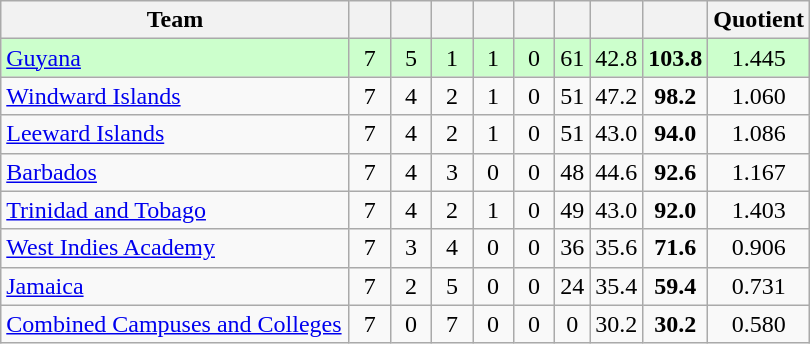<table class="wikitable" style="text-align:center">
<tr>
<th style="width:225px">Team</th>
<th width="20"></th>
<th width="20"></th>
<th width="20"></th>
<th width="20"></th>
<th width="20"></th>
<th></th>
<th></th>
<th width="20"></th>
<th>Quotient</th>
</tr>
<tr style="background:#cfc">
<td style="text-align:left;"><a href='#'>Guyana</a></td>
<td>7</td>
<td>5</td>
<td>1</td>
<td>1</td>
<td>0</td>
<td>61</td>
<td>42.8</td>
<td><strong>103.8</strong></td>
<td>1.445</td>
</tr>
<tr>
<td style="text-align:left;"><a href='#'>Windward Islands</a></td>
<td>7</td>
<td>4</td>
<td>2</td>
<td>1</td>
<td>0</td>
<td>51</td>
<td>47.2</td>
<td><strong>98.2</strong></td>
<td>1.060</td>
</tr>
<tr>
<td style="text-align:left;"><a href='#'>Leeward Islands</a></td>
<td>7</td>
<td>4</td>
<td>2</td>
<td>1</td>
<td>0</td>
<td>51</td>
<td>43.0</td>
<td><strong>94.0</strong></td>
<td>1.086</td>
</tr>
<tr>
<td style="text-align:left;"><a href='#'>Barbados</a></td>
<td>7</td>
<td>4</td>
<td>3</td>
<td>0</td>
<td>0</td>
<td>48</td>
<td>44.6</td>
<td><strong>92.6</strong></td>
<td>1.167</td>
</tr>
<tr>
<td style="text-align:left;"><a href='#'>Trinidad and Tobago</a></td>
<td>7</td>
<td>4</td>
<td>2</td>
<td>1</td>
<td>0</td>
<td>49</td>
<td>43.0</td>
<td><strong>92.0</strong></td>
<td>1.403</td>
</tr>
<tr>
<td style="text-align:left;"><a href='#'>West Indies Academy</a></td>
<td>7</td>
<td>3</td>
<td>4</td>
<td>0</td>
<td>0</td>
<td>36</td>
<td>35.6</td>
<td><strong>71.6</strong></td>
<td>0.906</td>
</tr>
<tr>
<td style="text-align:left;"><a href='#'>Jamaica</a></td>
<td>7</td>
<td>2</td>
<td>5</td>
<td>0</td>
<td>0</td>
<td>24</td>
<td>35.4</td>
<td><strong>59.4</strong></td>
<td>0.731</td>
</tr>
<tr>
<td style="text-align:left;"><a href='#'>Combined Campuses and Colleges</a></td>
<td>7</td>
<td>0</td>
<td>7</td>
<td>0</td>
<td>0</td>
<td>0</td>
<td>30.2</td>
<td><strong>30.2</strong></td>
<td>0.580</td>
</tr>
</table>
